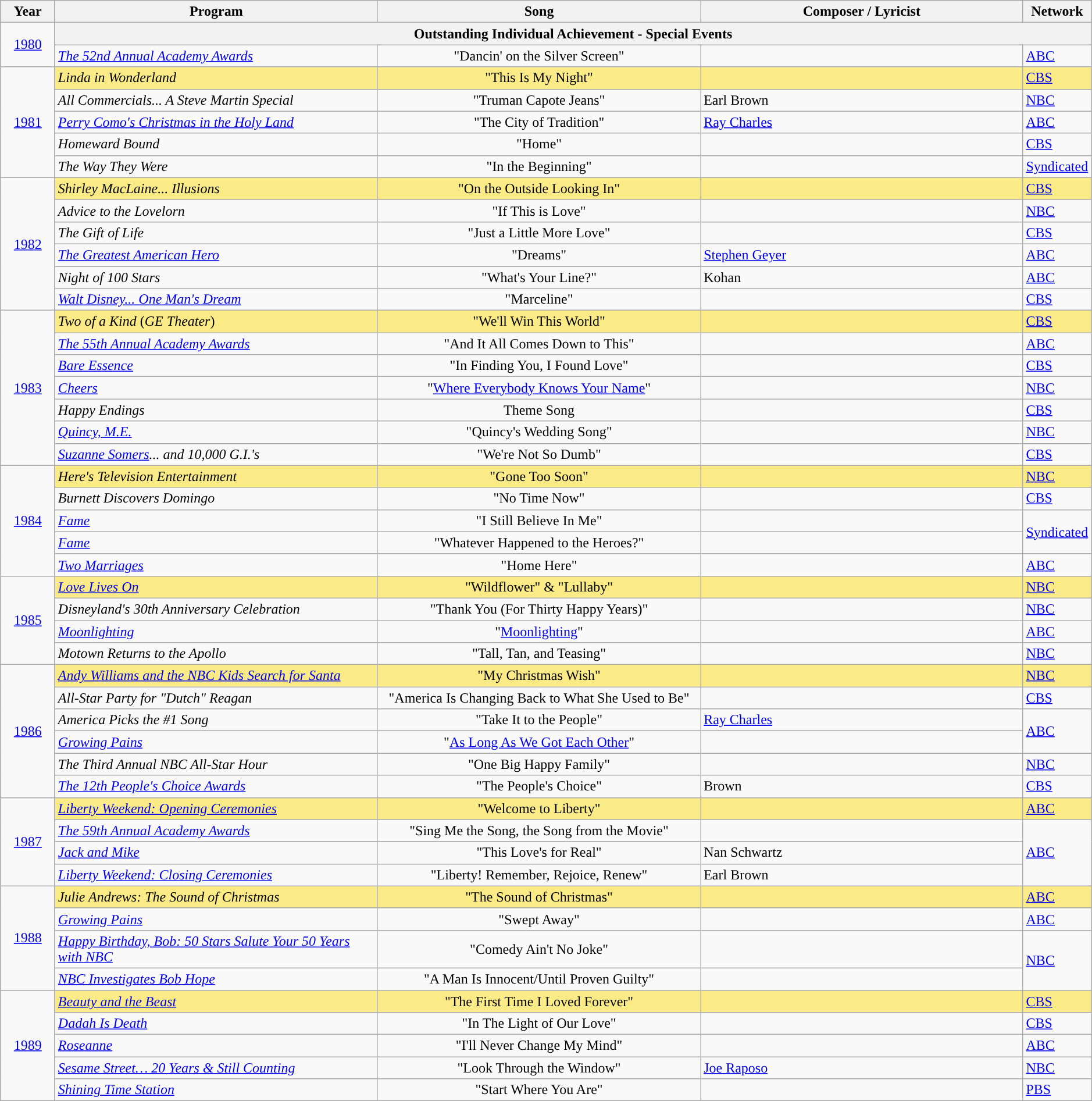<table class="wikitable" style="width:99%; margin:auto;">
<tr>
<th width="5%">Year</th>
<th width="30%">Program</th>
<th width="30%">Song</th>
<th width="30%">Composer / Lyricist</th>
<th width="5%">Network</th>
</tr>
<tr>
<td rowspan=2 style="text-align:center;"><a href='#'>1980</a></td>
<th colspan="4">Outstanding Individual Achievement - Special Events</th>
</tr>
<tr>
<td><em><a href='#'>The 52nd Annual Academy Awards</a></em></td>
<td align=center>"Dancin' on the Silver Screen"</td>
<td></td>
<td><a href='#'>ABC</a></td>
</tr>
<tr>
<td rowspan=5 align=center><a href='#'>1981</a><br></td>
<td style="background:#FAEB86;"><em>Linda in Wonderland</em></td>
<td style="background:#FAEB86;" align=center>"This Is My Night"</td>
<td style="background:#FAEB86;"></td>
<td style="background:#FAEB86;"><a href='#'>CBS</a></td>
</tr>
<tr>
<td><em>All Commercials... A Steve Martin Special</em></td>
<td align=center>"Truman Capote Jeans"</td>
<td>Earl Brown </td>
<td><a href='#'>NBC</a></td>
</tr>
<tr>
<td><em><a href='#'>Perry Como's Christmas in the Holy Land</a></em></td>
<td align=center>"The City of Tradition"</td>
<td><a href='#'>Ray Charles</a> </td>
<td><a href='#'>ABC</a></td>
</tr>
<tr>
<td><em>Homeward Bound</em></td>
<td align=center>"Home"</td>
<td></td>
<td><a href='#'>CBS</a></td>
</tr>
<tr>
<td><em>The Way They Were</em></td>
<td align=center>"In the Beginning"</td>
<td></td>
<td><a href='#'>Syndicated</a></td>
</tr>
<tr>
<td rowspan=6 align=center><a href='#'>1982</a><br></td>
<td style="background:#FAEB86;"><em>Shirley MacLaine... Illusions</em></td>
<td style="background:#FAEB86;" align=center>"On the Outside Looking In"</td>
<td style="background:#FAEB86;"></td>
<td style="background:#FAEB86;"><a href='#'>CBS</a></td>
</tr>
<tr>
<td><em>Advice to the Lovelorn</em></td>
<td align=center>"If This is Love"</td>
<td></td>
<td><a href='#'>NBC</a></td>
</tr>
<tr>
<td><em>The Gift of Life</em></td>
<td align=center>"Just a Little More Love"</td>
<td></td>
<td><a href='#'>CBS</a></td>
</tr>
<tr>
<td><em><a href='#'>The Greatest American Hero</a></em><br></td>
<td align=center>"Dreams"</td>
<td><a href='#'>Stephen Geyer</a> </td>
<td><a href='#'>ABC</a></td>
</tr>
<tr>
<td><em>Night of 100 Stars</em></td>
<td align=center>"What's Your Line?"</td>
<td>Kohan </td>
<td><a href='#'>ABC</a></td>
</tr>
<tr>
<td><em><a href='#'>Walt Disney... One Man's Dream</a></em></td>
<td align=center>"Marceline"</td>
<td></td>
<td><a href='#'>CBS</a></td>
</tr>
<tr>
<td rowspan=7 align=center><a href='#'>1983</a><br></td>
<td style="background:#FAEB86;"><em>Two of a Kind</em> (<em>GE Theater</em>)</td>
<td style="background:#FAEB86;" align=center>"We'll Win This World"</td>
<td style="background:#FAEB86;"></td>
<td style="background:#FAEB86;"><a href='#'>CBS</a></td>
</tr>
<tr>
<td><em><a href='#'>The 55th Annual Academy Awards</a></em></td>
<td align=center>"And It All Comes Down to This"</td>
<td></td>
<td><a href='#'>ABC</a></td>
</tr>
<tr>
<td><em><a href='#'>Bare Essence</a></em></td>
<td align=center>"In Finding You, I Found Love"</td>
<td></td>
<td><a href='#'>CBS</a></td>
</tr>
<tr>
<td><em><a href='#'>Cheers</a></em><br></td>
<td align=center>"<a href='#'>Where Everybody Knows Your Name</a>"</td>
<td></td>
<td><a href='#'>NBC</a></td>
</tr>
<tr>
<td><em>Happy Endings</em></td>
<td align=center>Theme Song</td>
<td></td>
<td><a href='#'>CBS</a></td>
</tr>
<tr>
<td><em><a href='#'>Quincy, M.E.</a></em><br></td>
<td align=center>"Quincy's Wedding Song"</td>
<td></td>
<td><a href='#'>NBC</a></td>
</tr>
<tr>
<td><em><a href='#'>Suzanne Somers</a>... and 10,000 G.I.'s</em></td>
<td align=center>"We're Not So Dumb"</td>
<td></td>
<td><a href='#'>CBS</a></td>
</tr>
<tr>
<td rowspan=5 align=center><a href='#'>1984</a><br></td>
<td style="background:#FAEB86;"><em>Here's Television Entertainment</em></td>
<td style="background:#FAEB86;" align=center>"Gone Too Soon"</td>
<td style="background:#FAEB86;"></td>
<td style="background:#FAEB86;"><a href='#'>NBC</a></td>
</tr>
<tr>
<td><em>Burnett Discovers Domingo</em></td>
<td align=center>"No Time Now"</td>
<td></td>
<td><a href='#'>CBS</a></td>
</tr>
<tr>
<td><em><a href='#'>Fame</a></em><br></td>
<td align=center>"I Still Believe In Me"</td>
<td></td>
<td rowspan=2><a href='#'>Syndicated</a></td>
</tr>
<tr>
<td><em><a href='#'>Fame</a></em><br></td>
<td align=center>"Whatever Happened to the Heroes?"</td>
<td></td>
</tr>
<tr>
<td><em><a href='#'>Two Marriages</a></em></td>
<td align=center>"Home Here"</td>
<td></td>
<td><a href='#'>ABC</a></td>
</tr>
<tr>
<td rowspan=4 align=center><a href='#'>1985</a><br></td>
<td style="background:#FAEB86;"><em><a href='#'>Love Lives On</a></em></td>
<td style="background:#FAEB86;" align=center>"Wildflower" & "Lullaby"</td>
<td style="background:#FAEB86;"></td>
<td style="background:#FAEB86;"><a href='#'>NBC</a></td>
</tr>
<tr>
<td><em>Disneyland's 30th Anniversary Celebration</em></td>
<td align=center>"Thank You (For Thirty Happy Years)"</td>
<td></td>
<td><a href='#'>NBC</a></td>
</tr>
<tr>
<td><em><a href='#'>Moonlighting</a></em><br></td>
<td align=center>"<a href='#'>Moonlighting</a>"</td>
<td></td>
<td><a href='#'>ABC</a></td>
</tr>
<tr>
<td><em>Motown Returns to the Apollo</em></td>
<td align=center>"Tall, Tan, and Teasing"</td>
<td></td>
<td><a href='#'>NBC</a></td>
</tr>
<tr>
<td rowspan=6 align=center><a href='#'>1986</a><br></td>
<td style="background:#FAEB86;"><em><a href='#'>Andy Williams and the NBC Kids Search for Santa</a></em></td>
<td style="background:#FAEB86;" align=center>"My Christmas Wish"</td>
<td style="background:#FAEB86;"></td>
<td style="background:#FAEB86;"><a href='#'>NBC</a></td>
</tr>
<tr>
<td><em>All-Star Party for "Dutch" Reagan</em></td>
<td align=center>"America Is Changing Back to What She Used to Be"</td>
<td></td>
<td><a href='#'>CBS</a></td>
</tr>
<tr>
<td><em>America Picks the #1 Song</em></td>
<td align=center>"Take It to the People"</td>
<td><a href='#'>Ray Charles</a> </td>
<td rowspan=2><a href='#'>ABC</a></td>
</tr>
<tr>
<td><em><a href='#'>Growing Pains</a></em></td>
<td align=center>"<a href='#'>As Long As We Got Each Other</a>"</td>
<td></td>
</tr>
<tr>
<td><em>The Third Annual NBC All-Star Hour</em></td>
<td align=center>"One Big Happy Family"</td>
<td></td>
<td><a href='#'>NBC</a></td>
</tr>
<tr>
<td><em><a href='#'>The 12th People's Choice Awards</a></em></td>
<td align=center>"The People's Choice"</td>
<td>Brown </td>
<td><a href='#'>CBS</a></td>
</tr>
<tr>
<td rowspan=4 align=center><a href='#'>1987</a><br></td>
<td style="background:#FAEB86;"><em><a href='#'>Liberty Weekend: Opening Ceremonies</a></em></td>
<td style="background:#FAEB86;" align=center>"Welcome to Liberty"</td>
<td style="background:#FAEB86;"></td>
<td style="background:#FAEB86;"><a href='#'>ABC</a></td>
</tr>
<tr>
<td><em><a href='#'>The 59th Annual Academy Awards</a></em></td>
<td align=center>"Sing Me the Song, the Song from the Movie"</td>
<td></td>
<td rowspan=3><a href='#'>ABC</a></td>
</tr>
<tr>
<td><em><a href='#'>Jack and Mike</a></em><br></td>
<td align=center>"This Love's for Real"</td>
<td>Nan Schwartz </td>
</tr>
<tr>
<td><em><a href='#'>Liberty Weekend: Closing Ceremonies</a></em></td>
<td align=center>"Liberty! Remember, Rejoice, Renew"</td>
<td>Earl Brown </td>
</tr>
<tr>
<td rowspan=4 align=center><a href='#'>1988</a><br></td>
<td style="background:#FAEB86;"><em>Julie Andrews: The Sound of Christmas</em></td>
<td style="background:#FAEB86;" align=center>"The Sound of Christmas"</td>
<td style="background:#FAEB86;"></td>
<td style="background:#FAEB86;"><a href='#'>ABC</a></td>
</tr>
<tr>
<td><em><a href='#'>Growing Pains</a></em><br></td>
<td align=center>"Swept Away"</td>
<td></td>
<td><a href='#'>ABC</a></td>
</tr>
<tr>
<td><em><a href='#'>Happy Birthday, Bob: 50 Stars Salute Your 50 Years with NBC</a></em></td>
<td align=center>"Comedy Ain't No Joke"</td>
<td></td>
<td rowspan=2><a href='#'>NBC</a></td>
</tr>
<tr>
<td><em><a href='#'>NBC Investigates Bob Hope</a></em></td>
<td align=center>"A Man Is Innocent/Until Proven Guilty"</td>
<td></td>
</tr>
<tr>
<td rowspan=5 align=center><a href='#'>1989</a><br></td>
<td style="background:#FAEB86;"><em><a href='#'>Beauty and the Beast</a></em><br></td>
<td style="background:#FAEB86;" align=center>"The First Time I Loved Forever"</td>
<td style="background:#FAEB86;"></td>
<td style="background:#FAEB86;"><a href='#'>CBS</a></td>
</tr>
<tr>
<td><em><a href='#'>Dadah Is Death</a></em><br></td>
<td align=center>"In The Light of Our Love"</td>
<td></td>
<td><a href='#'>CBS</a></td>
</tr>
<tr>
<td><em><a href='#'>Roseanne</a></em> <br></td>
<td align=center>"I'll Never Change My Mind"</td>
<td></td>
<td><a href='#'>ABC</a></td>
</tr>
<tr>
<td><em><a href='#'>Sesame Street… 20 Years & Still Counting</a></em></td>
<td align=center>"Look Through the Window"</td>
<td><a href='#'>Joe Raposo</a> </td>
<td><a href='#'>NBC</a></td>
</tr>
<tr>
<td><em><a href='#'>Shining Time Station</a></em><br></td>
<td align=center>"Start Where You Are"</td>
<td></td>
<td><a href='#'>PBS</a></td>
</tr>
</table>
